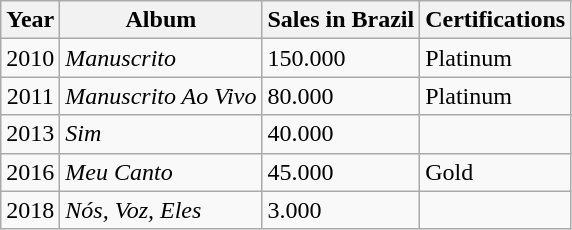<table class="wikitable" border="1" style=text-align:center;>
<tr>
<th>Year</th>
<th>Album</th>
<th>Sales in Brazil</th>
<th>Certifications</th>
</tr>
<tr>
<td>2010</td>
<td align=left><em>Manuscrito</em></td>
<td align=left>150.000</td>
<td align=left>Platinum</td>
</tr>
<tr>
<td>2011</td>
<td align=left><em>Manuscrito Ao Vivo</em></td>
<td align=left>80.000</td>
<td align=left>Platinum</td>
</tr>
<tr>
<td>2013</td>
<td align=left><em>Sim</em></td>
<td align=left>40.000</td>
<td></td>
</tr>
<tr>
<td>2016</td>
<td align=left><em>Meu Canto</em></td>
<td align=left>45.000</td>
<td align=left>Gold</td>
</tr>
<tr>
<td>2018</td>
<td align=left><em>Nós, Voz, Eles</em></td>
<td align=left>3.000</td>
<td></td>
</tr>
</table>
